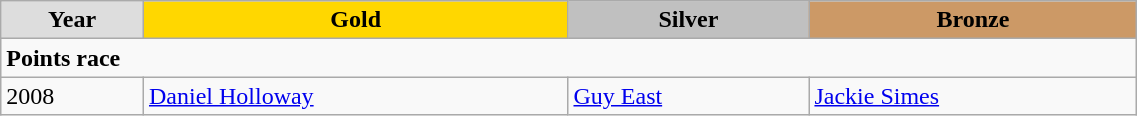<table class="wikitable" style="width: 60%; text-align:left;">
<tr>
<td style="background:#DDDDDD; font-weight:bold; text-align:center;">Year</td>
<td style="background:gold; font-weight:bold; text-align:center;">Gold</td>
<td style="background:silver; font-weight:bold; text-align:center;">Silver</td>
<td style="background:#cc9966; font-weight:bold; text-align:center;">Bronze</td>
</tr>
<tr>
<td colspan=4><strong>Points race</strong></td>
</tr>
<tr>
<td>2008</td>
<td><a href='#'>Daniel Holloway</a></td>
<td><a href='#'>Guy East</a></td>
<td><a href='#'>Jackie Simes</a></td>
</tr>
</table>
